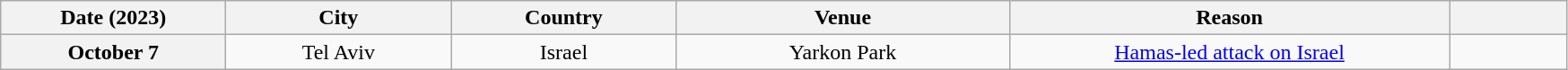<table class="wikitable plainrowheaders" style="text-align:center;">
<tr>
<th scope="col" style="width:10em;">Date (2023)</th>
<th scope="col" style="width:10em;">City</th>
<th scope="col" style="width:10em;">Country</th>
<th scope="col" style="width:15em;">Venue</th>
<th scope="col" style="width:20em;">Reason</th>
<th scope="col" style="width:5em;"></th>
</tr>
<tr>
<th scope="row" style="text-align:center;">October 7</th>
<td>Tel Aviv</td>
<td>Israel</td>
<td>Yarkon Park</td>
<td><a href='#'>Hamas-led attack on Israel</a></td>
<td></td>
</tr>
</table>
